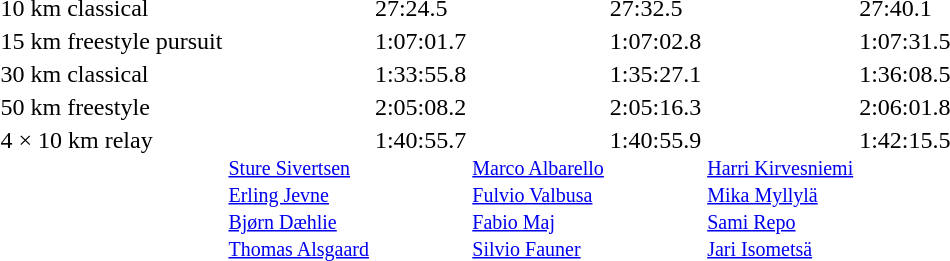<table>
<tr valign="top">
<td>10 km classical<br></td>
<td></td>
<td>27:24.5</td>
<td></td>
<td>27:32.5</td>
<td></td>
<td>27:40.1</td>
</tr>
<tr valign="top">
<td>15 km freestyle pursuit<br></td>
<td></td>
<td>1:07:01.7</td>
<td></td>
<td>1:07:02.8</td>
<td></td>
<td>1:07:31.5</td>
</tr>
<tr valign="top">
<td>30 km classical<br></td>
<td></td>
<td>1:33:55.8</td>
<td></td>
<td>1:35:27.1</td>
<td></td>
<td>1:36:08.5</td>
</tr>
<tr valign="top">
<td>50 km freestyle<br></td>
<td></td>
<td>2:05:08.2</td>
<td></td>
<td>2:05:16.3</td>
<td></td>
<td>2:06:01.8</td>
</tr>
<tr valign="top">
<td>4 × 10 km relay<br></td>
<td><br><small><a href='#'>Sture Sivertsen</a><br><a href='#'>Erling Jevne</a><br><a href='#'>Bjørn Dæhlie</a><br><a href='#'>Thomas Alsgaard</a></small></td>
<td>1:40:55.7</td>
<td><br><small><a href='#'>Marco Albarello</a><br><a href='#'>Fulvio Valbusa</a><br><a href='#'>Fabio Maj</a><br><a href='#'>Silvio Fauner</a></small></td>
<td>1:40:55.9</td>
<td><br><small><a href='#'>Harri Kirvesniemi</a><br><a href='#'>Mika Myllylä</a><br><a href='#'>Sami Repo</a><br><a href='#'>Jari Isometsä</a></small></td>
<td>1:42:15.5</td>
</tr>
</table>
